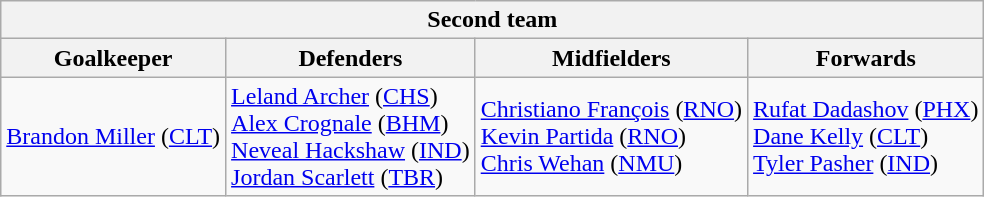<table class="wikitable">
<tr>
<th colspan="4">Second team</th>
</tr>
<tr>
<th>Goalkeeper</th>
<th>Defenders</th>
<th>Midfielders</th>
<th>Forwards</th>
</tr>
<tr>
<td> <a href='#'>Brandon Miller</a> (<a href='#'>CLT</a>)</td>
<td> <a href='#'>Leland Archer</a> (<a href='#'>CHS</a>)<br> <a href='#'>Alex Crognale</a> (<a href='#'>BHM</a>)<br> <a href='#'>Neveal Hackshaw</a> (<a href='#'>IND</a>)<br> <a href='#'>Jordan Scarlett</a> (<a href='#'>TBR</a>)</td>
<td> <a href='#'>Christiano François</a> (<a href='#'>RNO</a>)<br> <a href='#'>Kevin Partida</a> (<a href='#'>RNO</a>)<br> <a href='#'>Chris Wehan</a> (<a href='#'>NMU</a>)</td>
<td> <a href='#'>Rufat Dadashov</a> (<a href='#'>PHX</a>)<br> <a href='#'>Dane Kelly</a> (<a href='#'>CLT</a>)<br> <a href='#'>Tyler Pasher</a> (<a href='#'>IND</a>)</td>
</tr>
</table>
